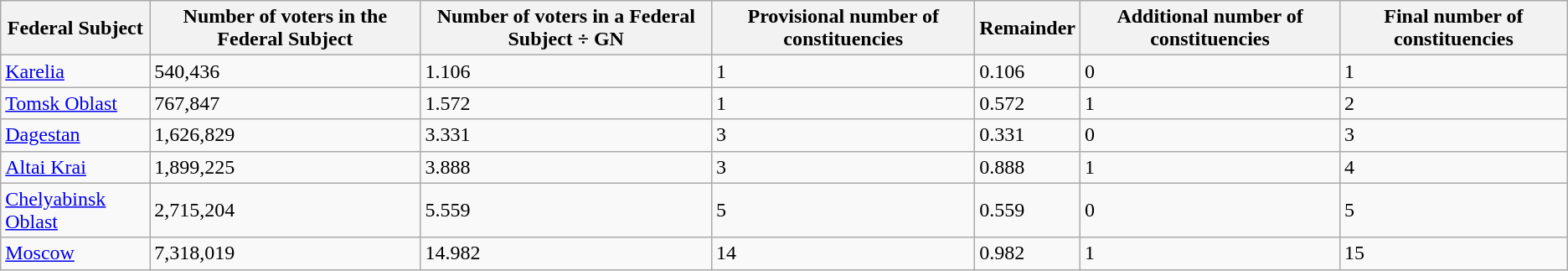<table class="wikitable">
<tr>
<th>Federal Subject</th>
<th>Number of voters in the Federal Subject</th>
<th>Number of voters in a Federal Subject ÷ GN</th>
<th>Provisional number of constituencies</th>
<th>Remainder</th>
<th>Additional number of constituencies</th>
<th>Final number of constituencies</th>
</tr>
<tr>
<td><a href='#'>Karelia</a></td>
<td>540,436</td>
<td>1.106</td>
<td>1</td>
<td>0.106</td>
<td>0</td>
<td>1</td>
</tr>
<tr>
<td><a href='#'>Tomsk Oblast</a></td>
<td>767,847</td>
<td>1.572</td>
<td>1</td>
<td>0.572</td>
<td>1</td>
<td>2</td>
</tr>
<tr>
<td><a href='#'>Dagestan</a></td>
<td>1,626,829</td>
<td>3.331</td>
<td>3</td>
<td>0.331</td>
<td>0</td>
<td>3</td>
</tr>
<tr>
<td><a href='#'>Altai Krai</a></td>
<td>1,899,225</td>
<td>3.888</td>
<td>3</td>
<td>0.888</td>
<td>1</td>
<td>4</td>
</tr>
<tr>
<td><a href='#'>Chelyabinsk Oblast</a></td>
<td>2,715,204</td>
<td>5.559</td>
<td>5</td>
<td>0.559</td>
<td>0</td>
<td>5</td>
</tr>
<tr>
<td><a href='#'>Moscow</a></td>
<td>7,318,019</td>
<td>14.982</td>
<td>14</td>
<td>0.982</td>
<td>1</td>
<td>15</td>
</tr>
</table>
